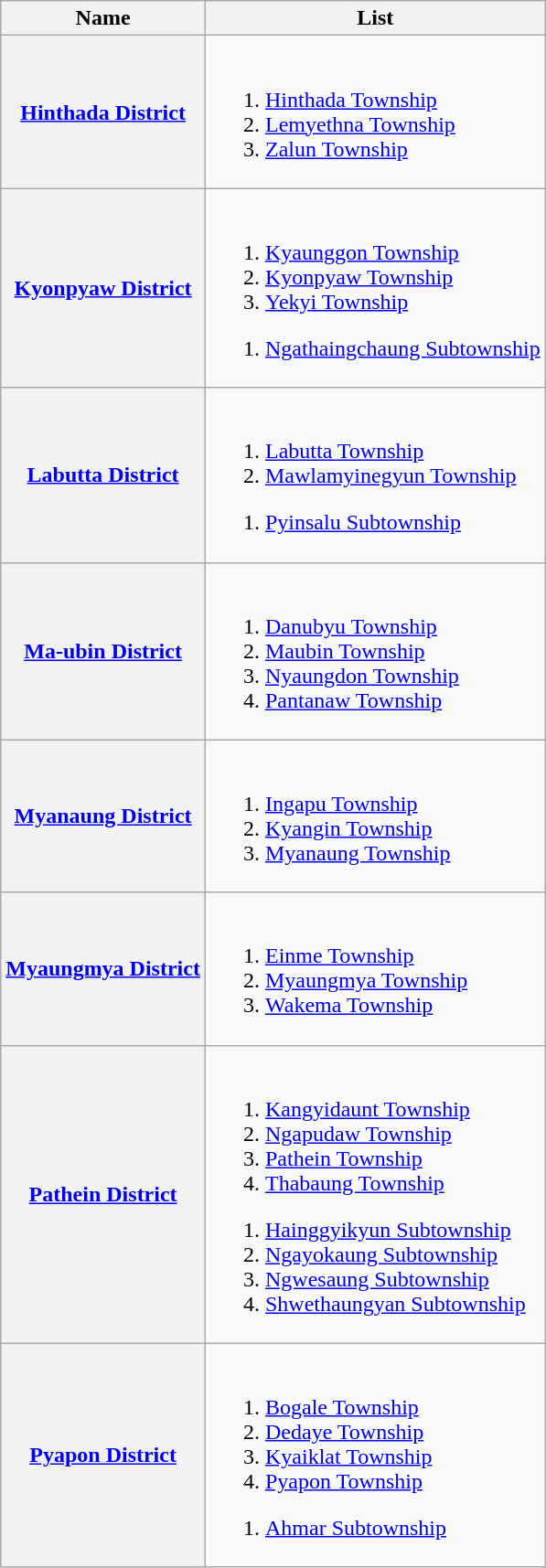<table class=wikitable>
<tr>
<th>Name</th>
<th>List</th>
</tr>
<tr>
<th><a href='#'>Hinthada District</a></th>
<td><br><ol><li><a href='#'>Hinthada Township</a></li><li><a href='#'>Lemyethna Township</a></li><li><a href='#'>Zalun Township</a></li></ol></td>
</tr>
<tr>
<th><a href='#'>Kyonpyaw District</a></th>
<td><br>
<ol><li><a href='#'>Kyaunggon Township</a></li><li><a href='#'>Kyonpyaw Township</a></li><li><a href='#'>Yekyi Township</a></li></ol><ol><li><a href='#'>Ngathaingchaung Subtownship</a></li></ol></td>
</tr>
<tr>
<th><a href='#'>Labutta District</a></th>
<td><br>
<ol><li><a href='#'>Labutta Township</a></li><li><a href='#'>Mawlamyinegyun Township</a></li></ol><ol><li><a href='#'>Pyinsalu Subtownship</a></li></ol></td>
</tr>
<tr>
<th><a href='#'>Ma-ubin District</a></th>
<td><br><ol><li><a href='#'>Danubyu Township</a></li><li><a href='#'>Maubin Township</a></li><li><a href='#'>Nyaungdon Township</a></li><li><a href='#'>Pantanaw Township</a></li></ol></td>
</tr>
<tr>
<th><a href='#'>Myanaung District</a></th>
<td><br><ol><li><a href='#'>Ingapu Township</a></li><li><a href='#'>Kyangin Township</a></li><li><a href='#'>Myanaung Township</a></li></ol></td>
</tr>
<tr>
<th><a href='#'>Myaungmya District</a></th>
<td><br><ol><li><a href='#'>Einme Township</a></li><li><a href='#'>Myaungmya Township</a></li><li><a href='#'>Wakema Township</a></li></ol></td>
</tr>
<tr>
<th><a href='#'>Pathein District</a></th>
<td><br>
<ol><li><a href='#'>Kangyidaunt Township</a></li><li><a href='#'>Ngapudaw Township</a></li><li><a href='#'>Pathein Township</a></li><li><a href='#'>Thabaung Township</a></li></ol><ol><li><a href='#'>Hainggyikyun Subtownship</a></li><li><a href='#'>Ngayokaung Subtownship</a></li><li><a href='#'>Ngwesaung Subtownship</a></li><li><a href='#'>Shwethaungyan Subtownship</a></li></ol></td>
</tr>
<tr>
<th><a href='#'>Pyapon District</a></th>
<td><br>
<ol><li><a href='#'>Bogale Township</a></li><li><a href='#'>Dedaye Township</a></li><li><a href='#'>Kyaiklat Township</a></li><li><a href='#'>Pyapon Township</a></li></ol><ol><li><a href='#'>Ahmar Subtownship</a></li></ol></td>
</tr>
</table>
